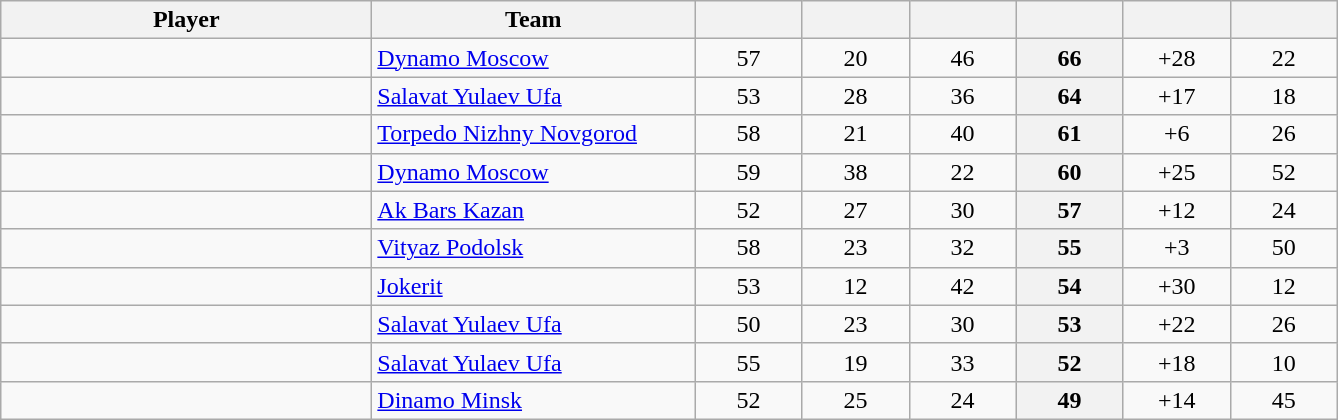<table class="wikitable sortable" style="text-align: center">
<tr>
<th style="width: 15em;">Player</th>
<th style="width: 13em;">Team</th>
<th style="width: 4em;"></th>
<th style="width: 4em;"></th>
<th style="width: 4em;"></th>
<th style="width: 4em;"></th>
<th style="width: 4em;"></th>
<th style="width: 4em;"></th>
</tr>
<tr>
<td style="text-align:left;"> </td>
<td style="text-align:left;"><a href='#'>Dynamo Moscow</a></td>
<td>57</td>
<td>20</td>
<td>46</td>
<th>66</th>
<td>+28</td>
<td>22</td>
</tr>
<tr>
<td style="text-align:left;"> </td>
<td style="text-align:left;"><a href='#'>Salavat Yulaev Ufa</a></td>
<td>53</td>
<td>28</td>
<td>36</td>
<th>64</th>
<td>+17</td>
<td>18</td>
</tr>
<tr>
<td style="text-align:left;"> </td>
<td style="text-align:left;"><a href='#'>Torpedo Nizhny Novgorod</a></td>
<td>58</td>
<td>21</td>
<td>40</td>
<th>61</th>
<td>+6</td>
<td>26</td>
</tr>
<tr>
<td style="text-align:left;"> </td>
<td style="text-align:left;"><a href='#'>Dynamo Moscow</a></td>
<td>59</td>
<td>38</td>
<td>22</td>
<th>60</th>
<td>+25</td>
<td>52</td>
</tr>
<tr>
<td style="text-align:left;"> </td>
<td style="text-align:left;"><a href='#'>Ak Bars Kazan</a></td>
<td>52</td>
<td>27</td>
<td>30</td>
<th>57</th>
<td>+12</td>
<td>24</td>
</tr>
<tr>
<td style="text-align:left;"> </td>
<td style="text-align:left;"><a href='#'>Vityaz Podolsk</a></td>
<td>58</td>
<td>23</td>
<td>32</td>
<th>55</th>
<td>+3</td>
<td>50</td>
</tr>
<tr>
<td style="text-align:left;"> </td>
<td style="text-align:left;"><a href='#'>Jokerit</a></td>
<td>53</td>
<td>12</td>
<td>42</td>
<th>54</th>
<td>+30</td>
<td>12</td>
</tr>
<tr>
<td style="text-align:left;"> </td>
<td style="text-align:left;"><a href='#'>Salavat Yulaev Ufa</a></td>
<td>50</td>
<td>23</td>
<td>30</td>
<th>53</th>
<td>+22</td>
<td>26</td>
</tr>
<tr>
<td style="text-align:left;"> </td>
<td style="text-align:left;"><a href='#'>Salavat Yulaev Ufa</a></td>
<td>55</td>
<td>19</td>
<td>33</td>
<th>52</th>
<td>+18</td>
<td>10</td>
</tr>
<tr>
<td style="text-align:left;"> </td>
<td style="text-align:left;"><a href='#'>Dinamo Minsk</a></td>
<td>52</td>
<td>25</td>
<td>24</td>
<th>49</th>
<td>+14</td>
<td>45</td>
</tr>
</table>
